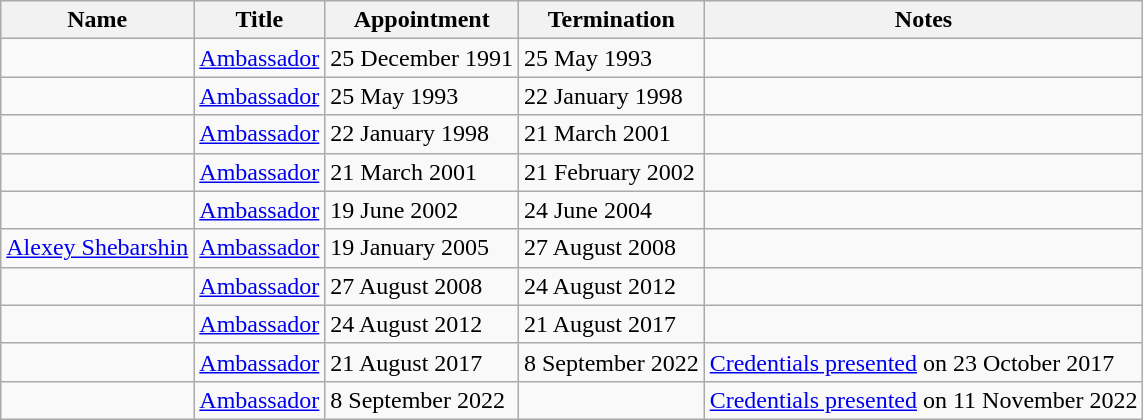<table class="wikitable">
<tr valign="middle">
<th>Name</th>
<th>Title</th>
<th>Appointment</th>
<th>Termination</th>
<th>Notes</th>
</tr>
<tr>
<td></td>
<td><a href='#'>Ambassador</a></td>
<td>25 December 1991</td>
<td>25 May 1993</td>
<td></td>
</tr>
<tr>
<td></td>
<td><a href='#'>Ambassador</a></td>
<td>25 May 1993</td>
<td>22 January 1998</td>
<td></td>
</tr>
<tr>
<td></td>
<td><a href='#'>Ambassador</a></td>
<td>22 January 1998</td>
<td>21 March 2001</td>
<td></td>
</tr>
<tr>
<td></td>
<td><a href='#'>Ambassador</a></td>
<td>21 March 2001</td>
<td>21 February 2002</td>
<td></td>
</tr>
<tr>
<td></td>
<td><a href='#'>Ambassador</a></td>
<td>19 June 2002</td>
<td>24 June 2004</td>
<td></td>
</tr>
<tr>
<td><a href='#'>Alexey Shebarshin</a></td>
<td><a href='#'>Ambassador</a></td>
<td>19 January 2005</td>
<td>27 August 2008</td>
<td></td>
</tr>
<tr>
<td></td>
<td><a href='#'>Ambassador</a></td>
<td>27 August 2008</td>
<td>24 August 2012</td>
<td></td>
</tr>
<tr>
<td></td>
<td><a href='#'>Ambassador</a></td>
<td>24 August 2012</td>
<td>21 August 2017</td>
<td></td>
</tr>
<tr>
<td></td>
<td><a href='#'>Ambassador</a></td>
<td>21 August 2017</td>
<td>8 September 2022</td>
<td><a href='#'>Credentials presented</a> on 23 October 2017</td>
</tr>
<tr>
<td></td>
<td><a href='#'>Ambassador</a></td>
<td>8 September 2022</td>
<td></td>
<td><a href='#'>Credentials presented</a> on 11 November 2022</td>
</tr>
</table>
